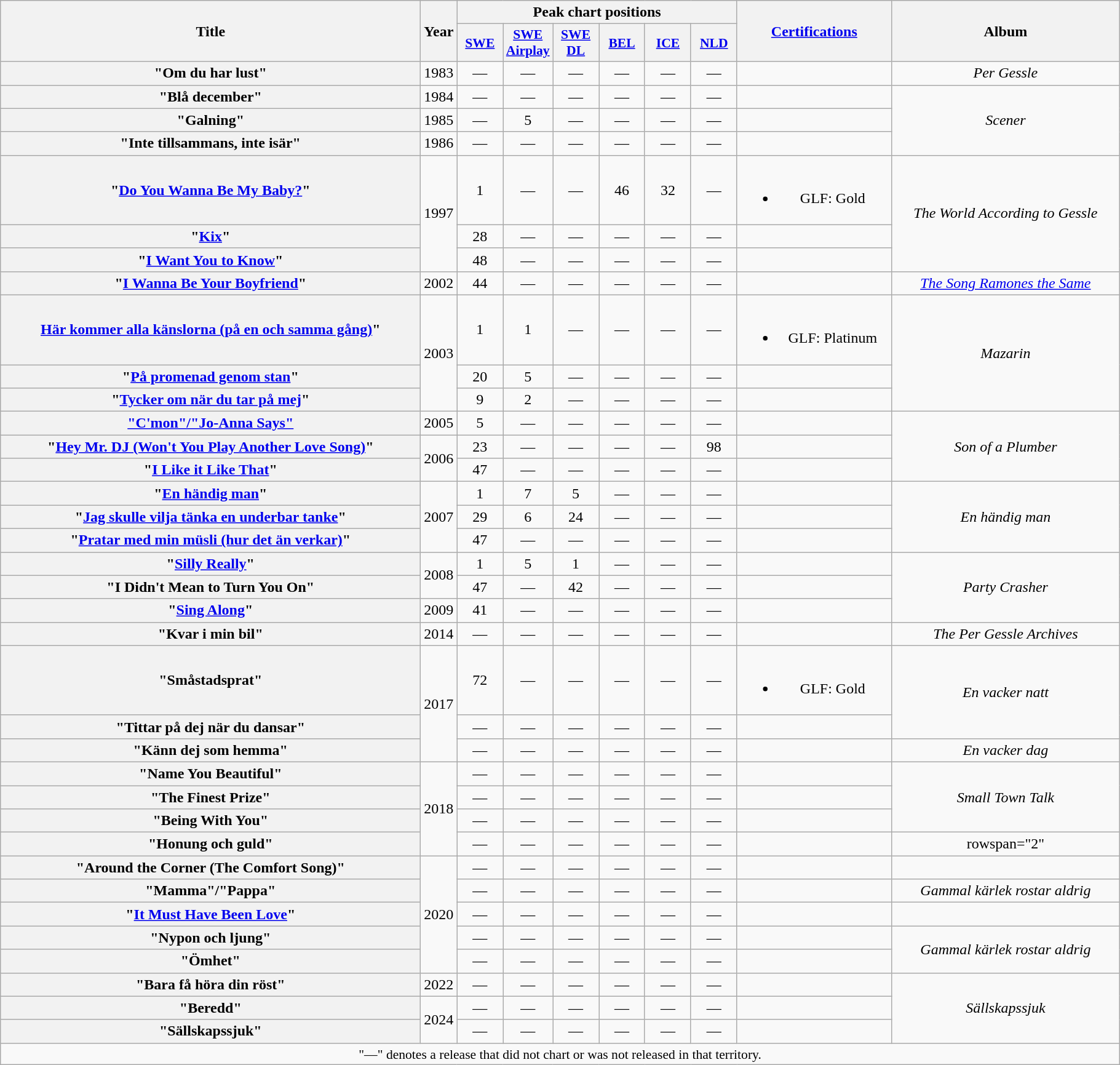<table class="wikitable plainrowheaders" style="text-align:center;">
<tr>
<th scope="col" rowspan="2" style="width:28em;">Title</th>
<th scope="col" rowspan="2" style="width:1em;">Year</th>
<th scope="col" colspan="6" style="width:1em;">Peak chart positions</th>
<th scope="col" rowspan="2" style="width:10em;"><a href='#'>Certifications</a></th>
<th scope="col" rowspan="2" style="width:15em;">Album</th>
</tr>
<tr>
<th scope="col" style="width:3em;font-size:90%;"><a href='#'>SWE</a><br></th>
<th scope="col" style="width:3em;font-size:90%;"><a href='#'>SWE<br>Airplay</a><br></th>
<th scope="col" style="width:3em;font-size:90%;"><a href='#'>SWE<br>DL</a><br></th>
<th scope="col" style="width:3em;font-size:90%;"><a href='#'>BEL</a><br></th>
<th scope="col" style="width:3em;font-size:90%;"><a href='#'>ICE</a><br></th>
<th scope="col" style="width:3em;font-size:90%;"><a href='#'>NLD</a><br></th>
</tr>
<tr>
<th scope="row">"Om du har lust"</th>
<td>1983</td>
<td>—</td>
<td>—</td>
<td>—</td>
<td>—</td>
<td>—</td>
<td>—</td>
<td></td>
<td><em>Per Gessle</em></td>
</tr>
<tr>
<th scope="row">"Blå december"</th>
<td>1984</td>
<td>—</td>
<td>—</td>
<td>—</td>
<td>—</td>
<td>—</td>
<td>—</td>
<td></td>
<td rowspan="3"><em>Scener</em></td>
</tr>
<tr>
<th scope="row">"Galning"</th>
<td>1985</td>
<td>—</td>
<td>5</td>
<td>—</td>
<td>—</td>
<td>—</td>
<td>—</td>
<td></td>
</tr>
<tr>
<th scope="row">"Inte tillsammans, inte isär"</th>
<td>1986</td>
<td>—</td>
<td>—</td>
<td>—</td>
<td>—</td>
<td>—</td>
<td>—</td>
<td></td>
</tr>
<tr>
<th scope="row">"<a href='#'>Do You Wanna Be My Baby?</a>"</th>
<td rowspan=3>1997</td>
<td>1</td>
<td>—</td>
<td>—</td>
<td>46</td>
<td>32</td>
<td>—</td>
<td><br><ul><li>GLF: Gold</li></ul></td>
<td rowspan=3><em>The World According to Gessle</em></td>
</tr>
<tr>
<th scope="row">"<a href='#'>Kix</a>"</th>
<td>28</td>
<td>—</td>
<td>—</td>
<td>—</td>
<td>—</td>
<td>—</td>
<td></td>
</tr>
<tr>
<th scope="row">"<a href='#'>I Want You to Know</a>"</th>
<td>48</td>
<td>—</td>
<td>—</td>
<td>—</td>
<td>—</td>
<td>—</td>
<td></td>
</tr>
<tr>
<th scope="row">"<a href='#'>I Wanna Be Your Boyfriend</a>"</th>
<td>2002</td>
<td>44</td>
<td>—</td>
<td>—</td>
<td>—</td>
<td>—</td>
<td>—</td>
<td></td>
<td><em><a href='#'>The Song Ramones the Same</a></em></td>
</tr>
<tr>
<th scope="row"><a href='#'>Här kommer alla känslorna (på en och samma gång)</a>"</th>
<td rowspan=3>2003</td>
<td>1</td>
<td>1</td>
<td>—</td>
<td>—</td>
<td>—</td>
<td>—</td>
<td><br><ul><li>GLF: Platinum</li></ul></td>
<td rowspan=3><em>Mazarin</em></td>
</tr>
<tr>
<th scope="row">"<a href='#'>På promenad genom stan</a>"</th>
<td>20</td>
<td>5</td>
<td>—</td>
<td>—</td>
<td>—</td>
<td>—</td>
<td></td>
</tr>
<tr>
<th scope="row">"<a href='#'>Tycker om när du tar på mej</a>"</th>
<td>9</td>
<td>2</td>
<td>—</td>
<td>—</td>
<td>—</td>
<td>—</td>
<td></td>
</tr>
<tr>
<th scope="row"><a href='#'>"C'mon"/"Jo-Anna Says"</a></th>
<td>2005</td>
<td>5</td>
<td>—</td>
<td>—</td>
<td>—</td>
<td>—</td>
<td>—</td>
<td></td>
<td rowspan=3><em>Son of a Plumber</em></td>
</tr>
<tr>
<th scope="row">"<a href='#'>Hey Mr. DJ (Won't You Play Another Love Song)</a>"</th>
<td rowspan=2>2006</td>
<td>23</td>
<td>—</td>
<td>—</td>
<td>—</td>
<td>—</td>
<td>98</td>
<td></td>
</tr>
<tr>
<th scope="row">"<a href='#'>I Like it Like That</a>"</th>
<td>47</td>
<td>—</td>
<td>—</td>
<td>—</td>
<td>—</td>
<td>—</td>
<td></td>
</tr>
<tr>
<th scope="row">"<a href='#'>En händig man</a>"</th>
<td rowspan=3>2007</td>
<td>1</td>
<td>7</td>
<td>5</td>
<td>—</td>
<td>—</td>
<td>—</td>
<td></td>
<td rowspan=3><em>En händig man</em></td>
</tr>
<tr>
<th scope="row">"<a href='#'>Jag skulle vilja tänka en underbar tanke</a>"</th>
<td>29</td>
<td>6</td>
<td>24</td>
<td>—</td>
<td>—</td>
<td>—</td>
<td></td>
</tr>
<tr>
<th scope="row">"<a href='#'>Pratar med min müsli (hur det än verkar)</a>"</th>
<td>47</td>
<td>—</td>
<td>—</td>
<td>—</td>
<td>—</td>
<td>—</td>
<td></td>
</tr>
<tr>
<th scope="row">"<a href='#'>Silly Really</a>"</th>
<td rowspan=2>2008</td>
<td>1</td>
<td>5</td>
<td>1</td>
<td>—</td>
<td>—</td>
<td>—</td>
<td></td>
<td rowspan=3><em>Party Crasher</em></td>
</tr>
<tr>
<th scope="row">"I Didn't Mean to Turn You On"</th>
<td>47</td>
<td>—</td>
<td>42</td>
<td>—</td>
<td>—</td>
<td>—</td>
<td></td>
</tr>
<tr>
<th scope="row">"<a href='#'>Sing Along</a>"</th>
<td>2009</td>
<td>41</td>
<td>—</td>
<td>—</td>
<td>—</td>
<td>—</td>
<td>—</td>
<td></td>
</tr>
<tr>
<th scope="row">"Kvar i min bil"</th>
<td>2014</td>
<td>—</td>
<td>—</td>
<td>—</td>
<td>—</td>
<td>—</td>
<td>—</td>
<td></td>
<td><em>The Per Gessle Archives</em></td>
</tr>
<tr>
<th scope="row">"Småstadsprat" </th>
<td rowspan="3">2017</td>
<td>72</td>
<td>—</td>
<td>—</td>
<td>—</td>
<td>—</td>
<td>—</td>
<td><br><ul><li>GLF: Gold</li></ul></td>
<td rowspan="2"><em>En vacker natt</em></td>
</tr>
<tr>
<th scope="row">"Tittar på dej när du dansar"</th>
<td>—</td>
<td>—</td>
<td>—</td>
<td>—</td>
<td>—</td>
<td>—</td>
<td></td>
</tr>
<tr>
<th scope="row">"Känn dej som hemma"</th>
<td>—</td>
<td>—</td>
<td>—</td>
<td>—</td>
<td>—</td>
<td>—</td>
<td></td>
<td><em>En vacker dag</em></td>
</tr>
<tr>
<th scope="row">"Name You Beautiful" </th>
<td rowspan="4">2018</td>
<td>—</td>
<td>—</td>
<td>—</td>
<td>—</td>
<td>—</td>
<td>—</td>
<td></td>
<td rowspan="3"><em>Small Town Talk</em></td>
</tr>
<tr>
<th scope="row">"The Finest Prize" </th>
<td>—</td>
<td>—</td>
<td>—</td>
<td>—</td>
<td>—</td>
<td>—</td>
<td></td>
</tr>
<tr>
<th scope="row">"Being With You"</th>
<td>—</td>
<td>—</td>
<td>—</td>
<td>—</td>
<td>—</td>
<td>—</td>
<td></td>
</tr>
<tr>
<th scope="row">"Honung och guld" </th>
<td>—</td>
<td>—</td>
<td>—</td>
<td>—</td>
<td>—</td>
<td>—</td>
<td></td>
<td>rowspan="2" </td>
</tr>
<tr>
<th scope="row">"Around the Corner (The Comfort Song)" </th>
<td rowspan="5">2020</td>
<td>—</td>
<td>—</td>
<td>—</td>
<td>—</td>
<td>—</td>
<td>—</td>
<td></td>
</tr>
<tr>
<th scope="row">"Mamma"/"Pappa" </th>
<td>—</td>
<td>—</td>
<td>—</td>
<td>—</td>
<td>—</td>
<td>—</td>
<td></td>
<td><em>Gammal kärlek rostar aldrig</em></td>
</tr>
<tr>
<th scope="row">"<a href='#'>It Must Have Been Love</a>" </th>
<td>—</td>
<td>—</td>
<td>—</td>
<td>—</td>
<td>—</td>
<td>—</td>
<td></td>
<td></td>
</tr>
<tr>
<th scope="row">"Nypon och ljung"</th>
<td>—</td>
<td>—</td>
<td>—</td>
<td>—</td>
<td>—</td>
<td>—</td>
<td></td>
<td rowspan="2"><em>Gammal kärlek rostar aldrig</em></td>
</tr>
<tr>
<th scope="row">"Ömhet" </th>
<td>—</td>
<td>—</td>
<td>—</td>
<td>—</td>
<td>—</td>
<td>—</td>
<td></td>
</tr>
<tr>
<th scope="row">"Bara få höra din röst" </th>
<td>2022</td>
<td>—</td>
<td>—</td>
<td>—</td>
<td>—</td>
<td>—</td>
<td>—</td>
<td></td>
<td rowspan="3"><em>Sällskapssjuk</em></td>
</tr>
<tr>
<th scope="row">"Beredd" </th>
<td rowspan="2">2024</td>
<td>—</td>
<td>—</td>
<td>—</td>
<td>—</td>
<td>—</td>
<td>—</td>
<td></td>
</tr>
<tr>
<th scope="row">"Sällskapssjuk" </th>
<td>—</td>
<td>—</td>
<td>—</td>
<td>—</td>
<td>—</td>
<td>—</td>
<td></td>
</tr>
<tr>
<td colspan="10" style="font-size:90%">"—" denotes a release that did not chart or was not released in that territory.</td>
</tr>
</table>
